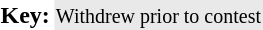<table>
<tr>
<td><strong>Key:</strong></td>
<td style="background:#e9e9e9;" align:"center"><small>Withdrew prior to contest</small></td>
</tr>
</table>
